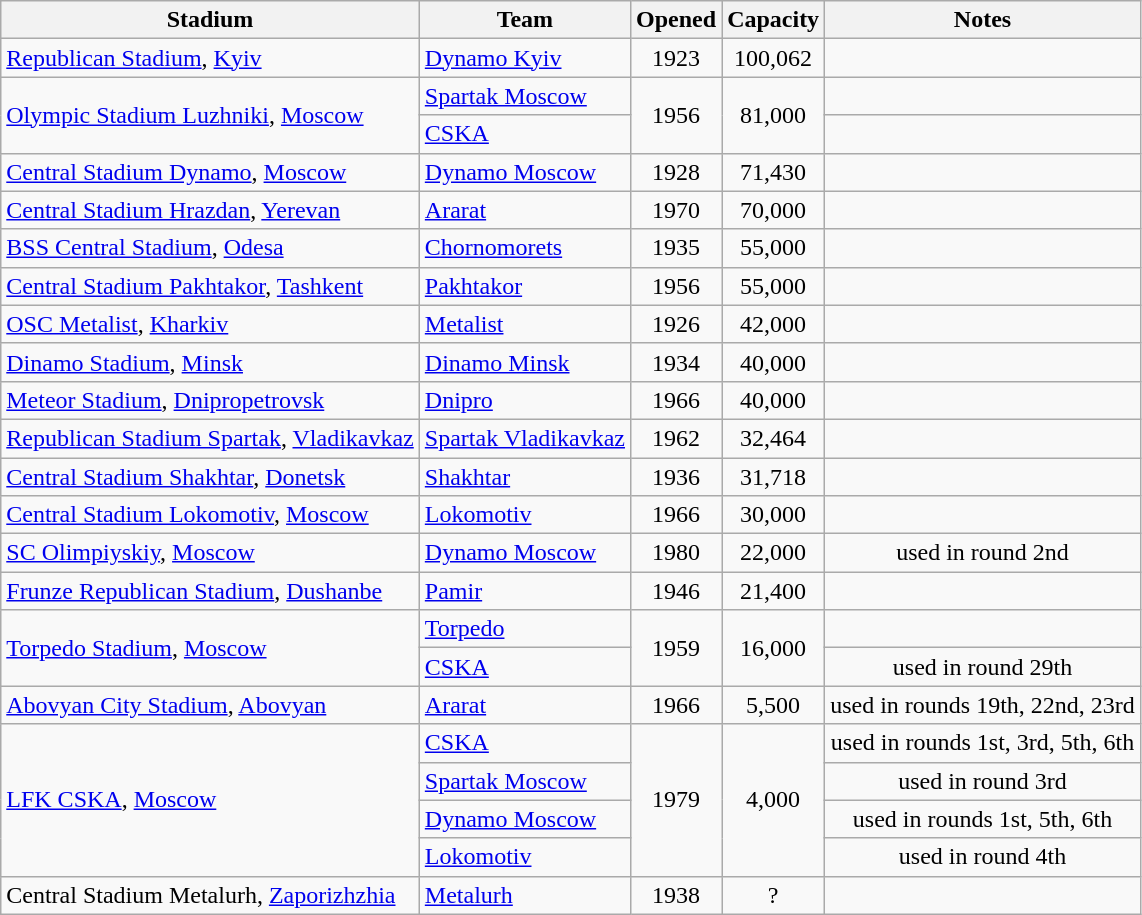<table class="wikitable" style="text-align:center">
<tr>
<th>Stadium</th>
<th>Team</th>
<th>Opened</th>
<th>Capacity</th>
<th>Notes</th>
</tr>
<tr>
<td align=left><a href='#'>Republican Stadium</a>, <a href='#'>Kyiv</a></td>
<td align=left><a href='#'>Dynamo Kyiv</a></td>
<td>1923</td>
<td>100,062</td>
<td></td>
</tr>
<tr>
<td align=left rowspan=2><a href='#'>Olympic Stadium Luzhniki</a>, <a href='#'>Moscow</a></td>
<td align=left><a href='#'>Spartak Moscow</a></td>
<td rowspan=2>1956</td>
<td rowspan=2>81,000</td>
<td></td>
</tr>
<tr>
<td align=left><a href='#'>CSKA</a></td>
<td></td>
</tr>
<tr>
<td align=left><a href='#'>Central Stadium Dynamo</a>, <a href='#'>Moscow</a></td>
<td align=left><a href='#'>Dynamo Moscow</a></td>
<td>1928</td>
<td>71,430</td>
<td></td>
</tr>
<tr>
<td align=left><a href='#'>Central Stadium Hrazdan</a>, <a href='#'>Yerevan</a></td>
<td align=left><a href='#'>Ararat</a></td>
<td>1970</td>
<td>70,000</td>
<td></td>
</tr>
<tr>
<td align=left><a href='#'>BSS Central Stadium</a>, <a href='#'>Odesa</a></td>
<td align=left><a href='#'>Chornomorets</a></td>
<td>1935</td>
<td>55,000</td>
<td></td>
</tr>
<tr>
<td align=left><a href='#'>Central Stadium Pakhtakor</a>, <a href='#'>Tashkent</a></td>
<td align=left><a href='#'>Pakhtakor</a></td>
<td>1956</td>
<td>55,000</td>
<td></td>
</tr>
<tr>
<td align=left><a href='#'>OSC Metalist</a>, <a href='#'>Kharkiv</a></td>
<td align=left><a href='#'>Metalist</a></td>
<td>1926</td>
<td>42,000</td>
<td></td>
</tr>
<tr>
<td align=left><a href='#'>Dinamo Stadium</a>, <a href='#'>Minsk</a></td>
<td align=left><a href='#'>Dinamo Minsk</a></td>
<td>1934</td>
<td>40,000</td>
<td></td>
</tr>
<tr>
<td align=left><a href='#'>Meteor Stadium</a>, <a href='#'>Dnipropetrovsk</a></td>
<td align=left><a href='#'>Dnipro</a></td>
<td>1966</td>
<td>40,000</td>
<td></td>
</tr>
<tr>
<td align=left><a href='#'>Republican Stadium Spartak</a>, <a href='#'>Vladikavkaz</a></td>
<td align=left><a href='#'>Spartak Vladikavkaz</a></td>
<td>1962</td>
<td>32,464</td>
<td></td>
</tr>
<tr>
<td align=left><a href='#'>Central Stadium Shakhtar</a>, <a href='#'>Donetsk</a></td>
<td align=left><a href='#'>Shakhtar</a></td>
<td>1936</td>
<td>31,718</td>
<td></td>
</tr>
<tr>
<td align=left><a href='#'>Central Stadium Lokomotiv</a>, <a href='#'>Moscow</a></td>
<td align=left><a href='#'>Lokomotiv</a></td>
<td>1966</td>
<td>30,000</td>
<td></td>
</tr>
<tr>
<td align=left><a href='#'>SC Olimpiyskiy</a>, <a href='#'>Moscow</a></td>
<td align=left><a href='#'>Dynamo Moscow</a></td>
<td>1980</td>
<td>22,000</td>
<td>used in round 2nd</td>
</tr>
<tr>
<td align=left><a href='#'>Frunze Republican Stadium</a>, <a href='#'>Dushanbe</a></td>
<td align=left><a href='#'>Pamir</a></td>
<td>1946</td>
<td>21,400</td>
<td></td>
</tr>
<tr>
<td align=left rowspan=2><a href='#'>Torpedo Stadium</a>, <a href='#'>Moscow</a></td>
<td align=left><a href='#'>Torpedo</a></td>
<td rowspan=2>1959</td>
<td rowspan=2>16,000</td>
<td></td>
</tr>
<tr>
<td align=left><a href='#'>CSKA</a></td>
<td>used in round 29th</td>
</tr>
<tr>
<td align=left><a href='#'>Abovyan City Stadium</a>, <a href='#'>Abovyan</a></td>
<td align=left><a href='#'>Ararat</a></td>
<td>1966</td>
<td>5,500</td>
<td>used in rounds 19th, 22nd, 23rd</td>
</tr>
<tr>
<td align=left rowspan=4><a href='#'>LFK CSKA</a>, <a href='#'>Moscow</a></td>
<td align=left><a href='#'>CSKA</a></td>
<td rowspan=4>1979</td>
<td rowspan=4>4,000</td>
<td>used in rounds 1st, 3rd, 5th, 6th</td>
</tr>
<tr>
<td align=left><a href='#'>Spartak Moscow</a></td>
<td>used in round 3rd</td>
</tr>
<tr>
<td align=left><a href='#'>Dynamo Moscow</a></td>
<td>used in rounds 1st, 5th, 6th</td>
</tr>
<tr>
<td align=left><a href='#'>Lokomotiv</a></td>
<td>used in round 4th</td>
</tr>
<tr>
<td align=left>Central Stadium Metalurh, <a href='#'>Zaporizhzhia</a></td>
<td align=left><a href='#'>Metalurh</a></td>
<td>1938</td>
<td>?</td>
<td></td>
</tr>
</table>
